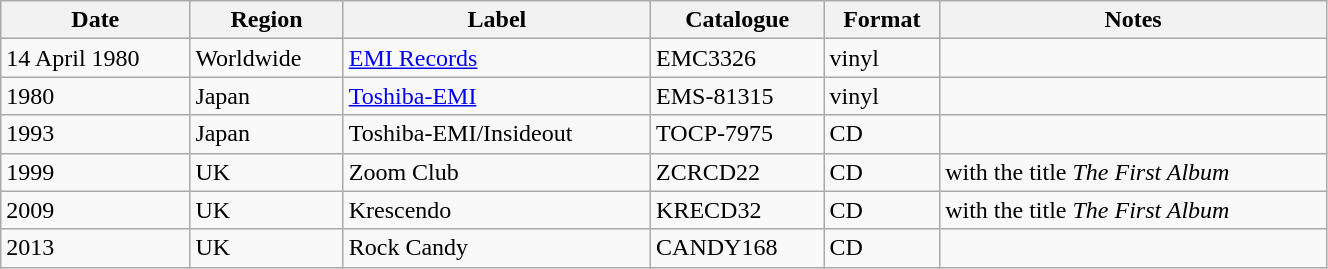<table class="wikitable" width="70%">
<tr>
<th>Date</th>
<th>Region</th>
<th>Label</th>
<th>Catalogue</th>
<th>Format</th>
<th>Notes</th>
</tr>
<tr>
<td>14 April 1980</td>
<td>Worldwide</td>
<td><a href='#'>EMI Records</a></td>
<td>EMC3326</td>
<td>vinyl</td>
<td></td>
</tr>
<tr>
<td>1980</td>
<td>Japan</td>
<td><a href='#'>Toshiba-EMI</a></td>
<td>EMS-81315</td>
<td>vinyl</td>
<td></td>
</tr>
<tr>
<td>1993</td>
<td>Japan</td>
<td>Toshiba-EMI/Insideout</td>
<td>TOCP-7975</td>
<td>CD</td>
<td></td>
</tr>
<tr>
<td>1999</td>
<td>UK</td>
<td>Zoom Club</td>
<td>ZCRCD22</td>
<td>CD</td>
<td>with the title <em>The First Album</em></td>
</tr>
<tr>
<td>2009</td>
<td>UK</td>
<td>Krescendo</td>
<td>KRECD32</td>
<td>CD</td>
<td>with the title <em>The First Album</em></td>
</tr>
<tr>
<td>2013</td>
<td>UK</td>
<td>Rock Candy</td>
<td>CANDY168</td>
<td>CD</td>
<td></td>
</tr>
</table>
